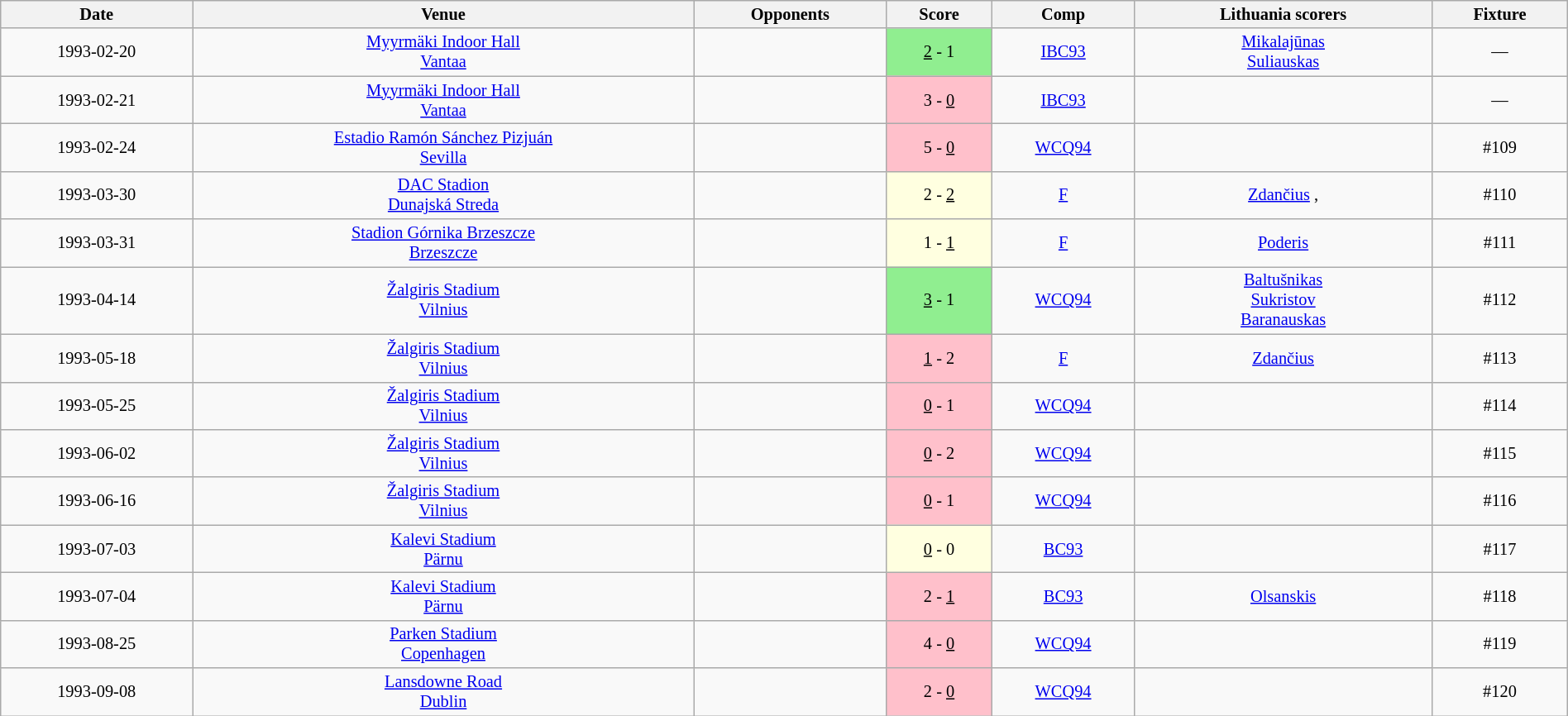<table class="wikitable" style="font-size:85%; text-align:center;" width="100%">
<tr>
<th>Date</th>
<th>Venue</th>
<th>Opponents</th>
<th>Score</th>
<th>Comp</th>
<th>Lithuania scorers</th>
<th>Fixture</th>
</tr>
<tr>
<td>1993-02-20</td>
<td><a href='#'>Myyrmäki Indoor Hall</a><br> <a href='#'>Vantaa</a></td>
<td></td>
<td bgcolor="lightgreen"><u>2</u> - 1</td>
<td><a href='#'>IBC93</a></td>
<td><a href='#'>Mikalajūnas</a>  <br> <a href='#'>Suliauskas</a> </td>
<td>—</td>
</tr>
<tr>
<td>1993-02-21</td>
<td><a href='#'>Myyrmäki Indoor Hall</a><br> <a href='#'>Vantaa</a></td>
<td></td>
<td bgcolor="pink">3 - <u>0</u></td>
<td><a href='#'>IBC93</a></td>
<td></td>
<td>—</td>
</tr>
<tr>
<td>1993-02-24</td>
<td><a href='#'>Estadio Ramón Sánchez Pizjuán</a><br> <a href='#'>Sevilla</a></td>
<td></td>
<td bgcolor="pink">5 - <u>0</u></td>
<td><a href='#'>WCQ94</a></td>
<td></td>
<td>#109</td>
</tr>
<tr>
<td>1993-03-30</td>
<td><a href='#'>DAC Stadion</a><br> <a href='#'>Dunajská Streda</a></td>
<td></td>
<td bgcolor="lightyellow">2 - <u>2</u></td>
<td><a href='#'>F</a></td>
<td><a href='#'>Zdančius</a> , </td>
<td>#110</td>
</tr>
<tr>
<td>1993-03-31</td>
<td><a href='#'>Stadion Górnika Brzeszcze</a><br> <a href='#'>Brzeszcze</a></td>
<td></td>
<td bgcolor="lightyellow">1 - <u>1</u></td>
<td><a href='#'>F</a></td>
<td><a href='#'>Poderis</a> </td>
<td>#111</td>
</tr>
<tr>
<td>1993-04-14</td>
<td><a href='#'>Žalgiris Stadium</a><br> <a href='#'>Vilnius</a></td>
<td></td>
<td bgcolor="lightgreen"><u>3</u> - 1</td>
<td><a href='#'>WCQ94</a></td>
<td><a href='#'>Baltušnikas</a>  <br><a href='#'>Sukristov</a>  <br><a href='#'>Baranauskas</a> </td>
<td>#112</td>
</tr>
<tr>
<td>1993-05-18</td>
<td><a href='#'>Žalgiris Stadium</a><br> <a href='#'>Vilnius</a></td>
<td></td>
<td bgcolor="pink"><u>1</u> - 2</td>
<td><a href='#'>F</a></td>
<td><a href='#'>Zdančius</a> </td>
<td>#113</td>
</tr>
<tr>
<td>1993-05-25</td>
<td><a href='#'>Žalgiris Stadium</a><br> <a href='#'>Vilnius</a></td>
<td></td>
<td bgcolor="pink"><u>0</u> - 1</td>
<td><a href='#'>WCQ94</a></td>
<td></td>
<td>#114</td>
</tr>
<tr>
<td>1993-06-02</td>
<td><a href='#'>Žalgiris Stadium</a><br> <a href='#'>Vilnius</a></td>
<td></td>
<td bgcolor="pink"><u>0</u> - 2</td>
<td><a href='#'>WCQ94</a></td>
<td></td>
<td>#115</td>
</tr>
<tr>
<td>1993-06-16</td>
<td><a href='#'>Žalgiris Stadium</a><br> <a href='#'>Vilnius</a></td>
<td></td>
<td bgcolor="pink"><u>0</u> - 1</td>
<td><a href='#'>WCQ94</a></td>
<td></td>
<td>#116</td>
</tr>
<tr>
<td>1993-07-03</td>
<td><a href='#'>Kalevi Stadium</a><br> <a href='#'>Pärnu</a></td>
<td></td>
<td bgcolor="lightyellow"><u>0</u> - 0</td>
<td><a href='#'>BC93</a></td>
<td></td>
<td>#117</td>
</tr>
<tr>
<td>1993-07-04</td>
<td><a href='#'>Kalevi Stadium</a><br> <a href='#'>Pärnu</a></td>
<td></td>
<td bgcolor="pink">2 - <u>1</u> </td>
<td><a href='#'>BC93</a></td>
<td><a href='#'>Olsanskis</a> </td>
<td>#118</td>
</tr>
<tr>
<td>1993-08-25</td>
<td><a href='#'>Parken Stadium</a><br> <a href='#'>Copenhagen</a></td>
<td></td>
<td bgcolor="pink">4 - <u>0</u></td>
<td><a href='#'>WCQ94</a></td>
<td></td>
<td>#119</td>
</tr>
<tr>
<td>1993-09-08</td>
<td><a href='#'>Lansdowne Road</a><br> <a href='#'>Dublin</a></td>
<td></td>
<td bgcolor="pink">2 - <u>0</u></td>
<td><a href='#'>WCQ94</a></td>
<td></td>
<td>#120</td>
</tr>
</table>
